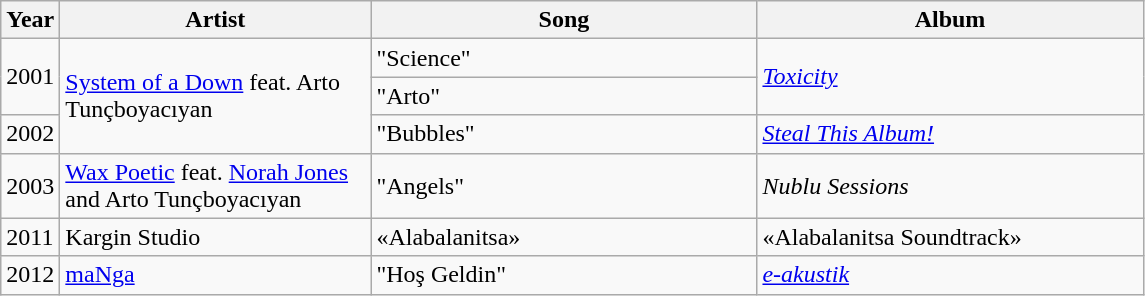<table class="wikitable">
<tr>
<th>Year</th>
<th style="width:200px;">Artist</th>
<th style="width:250px;">Song</th>
<th style="width:250px;">Album</th>
</tr>
<tr>
<td rowspan="2">2001</td>
<td rowspan="3"><a href='#'>System of a Down</a> feat. Arto Tunçboyacıyan</td>
<td>"Science"</td>
<td rowspan="2"><em><a href='#'>Toxicity</a></em></td>
</tr>
<tr>
<td>"Arto"</td>
</tr>
<tr>
<td>2002</td>
<td>"Bubbles"</td>
<td><em><a href='#'>Steal This Album!</a></em></td>
</tr>
<tr>
<td>2003</td>
<td><a href='#'>Wax Poetic</a> feat. <a href='#'>Norah Jones</a> and Arto Tunçboyacıyan</td>
<td>"Angels"</td>
<td><em>Nublu Sessions</em></td>
</tr>
<tr>
<td>2011</td>
<td>Kargin Studio</td>
<td>«Alabalanitsa»</td>
<td>«Alabalanitsa Soundtrack»</td>
</tr>
<tr>
<td>2012</td>
<td><a href='#'>maNga</a></td>
<td>"Hoş Geldin"</td>
<td><em><a href='#'>e-akustik</a></em></td>
</tr>
</table>
